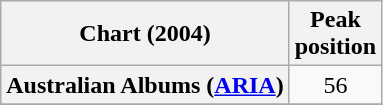<table class="wikitable plainrowheaders sortable">
<tr>
<th scope="col">Chart (2004)</th>
<th scope="col">Peak<br>position</th>
</tr>
<tr>
<th scope="row">Australian Albums (<a href='#'>ARIA</a>)</th>
<td style="text-align:center;">56</td>
</tr>
<tr>
</tr>
</table>
